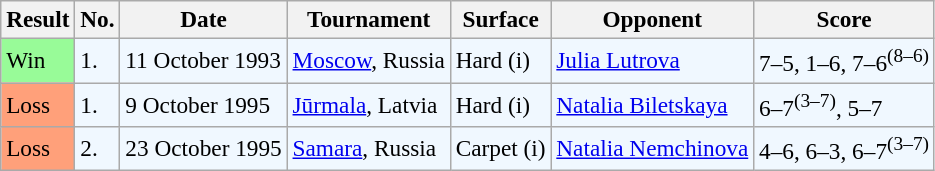<table class="sortable wikitable" style=font-size:97%>
<tr>
<th>Result</th>
<th>No.</th>
<th>Date</th>
<th>Tournament</th>
<th>Surface</th>
<th>Opponent</th>
<th>Score</th>
</tr>
<tr style="background:#f0f8ff;">
<td style="background:#98fb98;">Win</td>
<td>1.</td>
<td>11 October 1993</td>
<td><a href='#'>Moscow</a>, Russia</td>
<td>Hard (i)</td>
<td> <a href='#'>Julia Lutrova</a></td>
<td>7–5, 1–6, 7–6<sup>(8–6)</sup></td>
</tr>
<tr style="background:#f0f8ff;">
<td style="background:#ffa07a;">Loss</td>
<td>1.</td>
<td>9 October 1995</td>
<td><a href='#'>Jūrmala</a>, Latvia</td>
<td>Hard (i)</td>
<td> <a href='#'>Natalia Biletskaya</a></td>
<td>6–7<sup>(3–7)</sup>, 5–7</td>
</tr>
<tr style="background:#f0f8ff;">
<td style="background:#ffa07a;">Loss</td>
<td>2.</td>
<td>23 October 1995</td>
<td><a href='#'>Samara</a>, Russia</td>
<td>Carpet (i)</td>
<td> <a href='#'>Natalia Nemchinova</a></td>
<td>4–6, 6–3, 6–7<sup>(3–7)</sup></td>
</tr>
</table>
